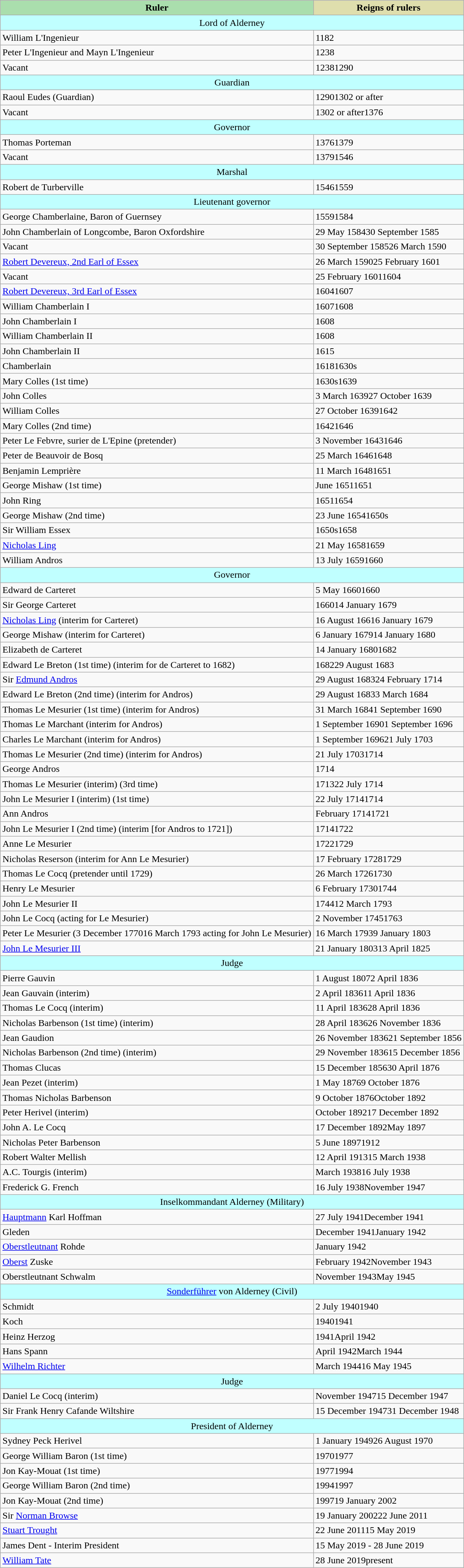<table class="wikitable">
<tr>
<th style=background:#aadead;>Ruler</th>
<th style=background:#dfdead;>Reigns of rulers</th>
</tr>
<tr>
<td colspan="4" style="background:#c0ffff; text-align:center;">Lord of Alderney</td>
</tr>
<tr>
<td>William L'Ingenieur</td>
<td>1182</td>
</tr>
<tr>
<td>Peter L'Ingenieur and Mayn L'Ingenieur</td>
<td>1238</td>
</tr>
<tr>
<td>Vacant</td>
<td>12381290</td>
</tr>
<tr>
<td colspan="4" style="background:#c0ffff; text-align:center;">Guardian</td>
</tr>
<tr>
<td>Raoul Eudes (Guardian)</td>
<td>12901302 or after</td>
</tr>
<tr>
<td>Vacant</td>
<td>1302 or after1376</td>
</tr>
<tr>
<td colspan="4" style="background:#c0ffff; text-align:center;">Governor</td>
</tr>
<tr>
<td>Thomas Porteman</td>
<td>13761379</td>
</tr>
<tr>
<td>Vacant</td>
<td>13791546</td>
</tr>
<tr>
<td colspan="4" style="background:#c0ffff; text-align:center;">Marshal</td>
</tr>
<tr>
<td>Robert de Turberville</td>
<td>15461559</td>
</tr>
<tr>
<td colspan="4" style="background:#c0ffff; text-align:center;">Lieutenant governor</td>
</tr>
<tr>
<td>George Chamberlaine, Baron of Guernsey</td>
<td>15591584</td>
</tr>
<tr>
<td>John Chamberlain of Longcombe, Baron Oxfordshire</td>
<td>29 May 158430 September 1585</td>
</tr>
<tr>
<td>Vacant</td>
<td>30 September 158526 March 1590</td>
</tr>
<tr>
<td><a href='#'>Robert Devereux, 2nd Earl of Essex</a></td>
<td>26 March 159025 February 1601</td>
</tr>
<tr>
<td>Vacant</td>
<td>25 February 16011604</td>
</tr>
<tr>
<td><a href='#'>Robert Devereux, 3rd Earl of Essex</a></td>
<td>16041607</td>
</tr>
<tr>
<td>William Chamberlain I</td>
<td>16071608</td>
</tr>
<tr>
<td>John Chamberlain I</td>
<td>1608</td>
</tr>
<tr>
<td>William Chamberlain II</td>
<td>1608</td>
</tr>
<tr>
<td>John Chamberlain II</td>
<td>1615</td>
</tr>
<tr>
<td>Chamberlain</td>
<td>16181630s</td>
</tr>
<tr>
<td>Mary Colles (1st time)</td>
<td>1630s1639</td>
</tr>
<tr>
<td>John Colles</td>
<td>3 March 163927 October 1639</td>
</tr>
<tr>
<td>William Colles</td>
<td>27 October 16391642</td>
</tr>
<tr>
<td>Mary Colles (2nd time)</td>
<td>16421646</td>
</tr>
<tr>
<td>Peter Le Febvre, surier de L'Epine (pretender)</td>
<td>3 November 16431646</td>
</tr>
<tr>
<td>Peter de Beauvoir de Bosq</td>
<td>25 March 16461648</td>
</tr>
<tr>
<td>Benjamin Lemprière</td>
<td>11 March 16481651</td>
</tr>
<tr>
<td>George Mishaw (1st time)</td>
<td>June 16511651</td>
</tr>
<tr>
<td>John Ring</td>
<td>16511654</td>
</tr>
<tr>
<td>George Mishaw (2nd time)</td>
<td>23 June 16541650s</td>
</tr>
<tr>
<td>Sir William Essex</td>
<td>1650s1658</td>
</tr>
<tr>
<td><a href='#'>Nicholas Ling</a></td>
<td>21 May 16581659</td>
</tr>
<tr>
<td>William Andros</td>
<td>13 July 16591660</td>
</tr>
<tr>
<td colspan="4" style="background:#c0ffff; text-align:center;">Governor</td>
</tr>
<tr>
<td>Edward de Carteret</td>
<td>5 May 16601660</td>
</tr>
<tr>
<td>Sir George Carteret</td>
<td>166014 January 1679</td>
</tr>
<tr>
<td><a href='#'>Nicholas Ling</a> (interim for Carteret)</td>
<td>16 August 16616 January 1679</td>
</tr>
<tr>
<td>George Mishaw (interim for Carteret)</td>
<td>6 January 167914 January 1680</td>
</tr>
<tr>
<td>Elizabeth de Carteret</td>
<td>14 January 16801682</td>
</tr>
<tr>
<td>Edward Le Breton (1st time) (interim for de Carteret to 1682)</td>
<td>168229 August 1683</td>
</tr>
<tr>
<td>Sir <a href='#'>Edmund Andros</a></td>
<td>29 August 168324 February 1714</td>
</tr>
<tr>
<td>Edward Le Breton (2nd time) (interim for Andros)</td>
<td>29 August 16833 March 1684</td>
</tr>
<tr>
<td>Thomas Le Mesurier (1st time) (interim for Andros)</td>
<td>31 March 16841 September 1690</td>
</tr>
<tr>
<td>Thomas Le Marchant (interim for Andros)</td>
<td>1 September 16901 September 1696</td>
</tr>
<tr>
<td>Charles Le Marchant (interim for Andros)</td>
<td>1 September 169621 July 1703</td>
</tr>
<tr>
<td>Thomas Le Mesurier (2nd time) (interim for Andros)</td>
<td>21 July 17031714</td>
</tr>
<tr>
<td>George Andros</td>
<td>1714</td>
</tr>
<tr>
<td>Thomas Le Mesurier (interim) (3rd time)</td>
<td>171322 July 1714</td>
</tr>
<tr>
<td>John Le Mesurier I (interim) (1st time)</td>
<td>22 July 17141714</td>
</tr>
<tr>
<td>Ann Andros</td>
<td>February 17141721</td>
</tr>
<tr>
<td>John Le Mesurier I (2nd time) (interim [for Andros to 1721])</td>
<td>17141722</td>
</tr>
<tr>
<td>Anne Le Mesurier</td>
<td>17221729</td>
</tr>
<tr>
<td>Nicholas Reserson (interim for Ann Le Mesurier)</td>
<td>17 February 17281729</td>
</tr>
<tr>
<td>Thomas Le Cocq (pretender until 1729)</td>
<td>26 March 17261730</td>
</tr>
<tr>
<td>Henry Le Mesurier</td>
<td>6 February 17301744</td>
</tr>
<tr>
<td>John Le Mesurier II</td>
<td>174412 March 1793</td>
</tr>
<tr>
<td>John Le Cocq (acting for Le Mesurier)</td>
<td>2 November 17451763</td>
</tr>
<tr>
<td>Peter Le Mesurier (3 December 177016 March 1793 acting for John Le Mesurier)</td>
<td>16 March 17939 January 1803</td>
</tr>
<tr>
<td><a href='#'>John Le Mesurier III</a></td>
<td>21 January 180313 April 1825</td>
</tr>
<tr>
<td colspan="4" style="background:#c0ffff; text-align:center;">Judge</td>
</tr>
<tr>
<td>Pierre Gauvin</td>
<td>1 August 18072 April 1836</td>
</tr>
<tr>
<td>Jean Gauvain (interim)</td>
<td>2 April 183611 April 1836</td>
</tr>
<tr>
<td>Thomas Le Cocq (interim)</td>
<td>11 April 183628 April 1836</td>
</tr>
<tr>
<td>Nicholas Barbenson (1st time) (interim)</td>
<td>28 April 183626 November 1836</td>
</tr>
<tr>
<td>Jean Gaudion</td>
<td>26 November 183621 September 1856</td>
</tr>
<tr>
<td>Nicholas Barbenson (2nd time) (interim)</td>
<td>29 November 183615 December 1856</td>
</tr>
<tr>
<td>Thomas Clucas</td>
<td>15 December 185630 April 1876</td>
</tr>
<tr>
<td>Jean Pezet (interim)</td>
<td>1 May 18769 October 1876</td>
</tr>
<tr>
<td>Thomas Nicholas Barbenson</td>
<td>9 October 1876October 1892</td>
</tr>
<tr>
<td>Peter Herivel (interim)</td>
<td>October 189217 December 1892</td>
</tr>
<tr>
<td>John A. Le Cocq</td>
<td>17 December 1892May 1897</td>
</tr>
<tr>
<td>Nicholas Peter Barbenson</td>
<td>5 June 18971912</td>
</tr>
<tr>
<td>Robert Walter Mellish</td>
<td>12 April 191315 March 1938</td>
</tr>
<tr>
<td>A.C. Tourgis (interim)</td>
<td>March 193816 July 1938</td>
</tr>
<tr>
<td>Frederick G. French</td>
<td>16 July 1938November 1947</td>
</tr>
<tr>
<td colspan="4" style="background:#c0ffff; text-align:center;">Inselkommandant Alderney (Military)</td>
</tr>
<tr>
<td><a href='#'>Hauptmann</a> Karl Hoffman</td>
<td>27 July 1941December 1941</td>
</tr>
<tr>
<td>Gleden</td>
<td>December 1941January 1942</td>
</tr>
<tr>
<td><a href='#'>Oberstleutnant</a> Rohde</td>
<td>January 1942</td>
</tr>
<tr>
<td><a href='#'>Oberst</a> Zuske</td>
<td>February 1942November 1943</td>
</tr>
<tr>
<td>Oberstleutnant Schwalm</td>
<td>November 1943May 1945</td>
</tr>
<tr>
<td colspan="4" style="background:#c0ffff; text-align:center;"><a href='#'>Sonderführer</a> von Alderney (Civil)</td>
</tr>
<tr>
<td>Schmidt</td>
<td>2 July 19401940</td>
</tr>
<tr>
<td>Koch</td>
<td>19401941</td>
</tr>
<tr>
<td>Heinz Herzog</td>
<td>1941April 1942</td>
</tr>
<tr>
<td>Hans Spann</td>
<td>April 1942March 1944</td>
</tr>
<tr>
<td><a href='#'>Wilhelm Richter</a></td>
<td>March 194416 May 1945</td>
</tr>
<tr>
<td colspan="4" style="background:#c0ffff; text-align:center;">Judge</td>
</tr>
<tr>
<td>Daniel Le Cocq (interim)</td>
<td>November 194715 December 1947</td>
</tr>
<tr>
<td>Sir Frank Henry Cafande Wiltshire</td>
<td>15 December 194731 December 1948</td>
</tr>
<tr>
<td colspan="4" style="background:#c0ffff; text-align:center;">President of Alderney</td>
</tr>
<tr>
<td>Sydney Peck Herivel</td>
<td>1 January 194926 August 1970</td>
</tr>
<tr>
<td>George William Baron (1st time)</td>
<td>19701977</td>
</tr>
<tr>
<td>Jon Kay-Mouat (1st time)</td>
<td>19771994</td>
</tr>
<tr>
<td>George William Baron (2nd time)</td>
<td>19941997</td>
</tr>
<tr>
<td>Jon Kay-Mouat (2nd time)</td>
<td>199719 January 2002</td>
</tr>
<tr>
<td>Sir <a href='#'>Norman Browse</a></td>
<td>19 January 200222 June 2011</td>
</tr>
<tr>
<td><a href='#'>Stuart Trought</a></td>
<td>22 June 201115 May 2019</td>
</tr>
<tr>
<td>James Dent - Interim President</td>
<td>15 May 2019 - 28 June 2019</td>
</tr>
<tr>
<td><a href='#'>William Tate</a></td>
<td>28 June 2019present</td>
</tr>
</table>
